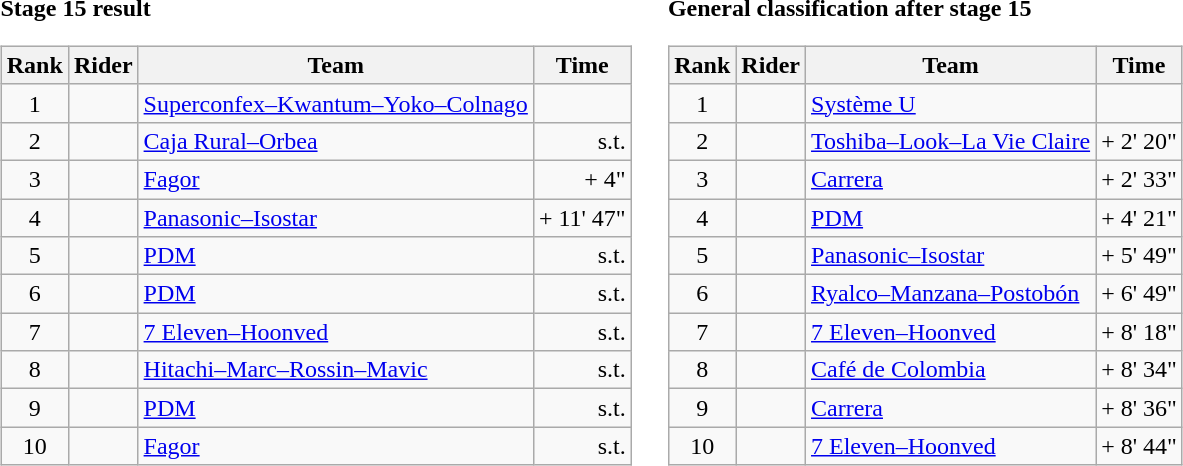<table>
<tr>
<td><strong>Stage 15 result</strong><br><table class="wikitable">
<tr>
<th scope="col">Rank</th>
<th scope="col">Rider</th>
<th scope="col">Team</th>
<th scope="col">Time</th>
</tr>
<tr>
<td style="text-align:center;">1</td>
<td></td>
<td><a href='#'>Superconfex–Kwantum–Yoko–Colnago</a></td>
<td style="text-align:right;"></td>
</tr>
<tr>
<td style="text-align:center;">2</td>
<td></td>
<td><a href='#'>Caja Rural–Orbea</a></td>
<td style="text-align:right;">s.t.</td>
</tr>
<tr>
<td style="text-align:center;">3</td>
<td></td>
<td><a href='#'>Fagor</a></td>
<td style="text-align:right;">+ 4"</td>
</tr>
<tr>
<td style="text-align:center;">4</td>
<td></td>
<td><a href='#'>Panasonic–Isostar</a></td>
<td style="text-align:right;">+ 11' 47"</td>
</tr>
<tr>
<td style="text-align:center;">5</td>
<td></td>
<td><a href='#'>PDM</a></td>
<td style="text-align:right;">s.t.</td>
</tr>
<tr>
<td style="text-align:center;">6</td>
<td></td>
<td><a href='#'>PDM</a></td>
<td style="text-align:right;">s.t.</td>
</tr>
<tr>
<td style="text-align:center;">7</td>
<td></td>
<td><a href='#'>7 Eleven–Hoonved</a></td>
<td style="text-align:right;">s.t.</td>
</tr>
<tr>
<td style="text-align:center;">8</td>
<td></td>
<td><a href='#'>Hitachi–Marc–Rossin–Mavic</a></td>
<td style="text-align:right;">s.t.</td>
</tr>
<tr>
<td style="text-align:center;">9</td>
<td></td>
<td><a href='#'>PDM</a></td>
<td style="text-align:right;">s.t.</td>
</tr>
<tr>
<td style="text-align:center;">10</td>
<td></td>
<td><a href='#'>Fagor</a></td>
<td style="text-align:right;">s.t.</td>
</tr>
</table>
</td>
<td></td>
<td><strong>General classification after stage 15</strong><br><table class="wikitable">
<tr>
<th scope="col">Rank</th>
<th scope="col">Rider</th>
<th scope="col">Team</th>
<th scope="col">Time</th>
</tr>
<tr>
<td style="text-align:center;">1</td>
<td> </td>
<td><a href='#'>Système U</a></td>
<td style="text-align:right;"></td>
</tr>
<tr>
<td style="text-align:center;">2</td>
<td></td>
<td><a href='#'>Toshiba–Look–La Vie Claire</a></td>
<td style="text-align:right;">+ 2' 20"</td>
</tr>
<tr>
<td style="text-align:center;">3</td>
<td></td>
<td><a href='#'>Carrera</a></td>
<td style="text-align:right;">+ 2' 33"</td>
</tr>
<tr>
<td style="text-align:center;">4</td>
<td></td>
<td><a href='#'>PDM</a></td>
<td style="text-align:right;">+ 4' 21"</td>
</tr>
<tr>
<td style="text-align:center;">5</td>
<td></td>
<td><a href='#'>Panasonic–Isostar</a></td>
<td style="text-align:right;">+ 5' 49"</td>
</tr>
<tr>
<td style="text-align:center;">6</td>
<td></td>
<td><a href='#'>Ryalco–Manzana–Postobón</a></td>
<td style="text-align:right;">+ 6' 49"</td>
</tr>
<tr>
<td style="text-align:center;">7</td>
<td></td>
<td><a href='#'>7 Eleven–Hoonved</a></td>
<td style="text-align:right;">+ 8' 18"</td>
</tr>
<tr>
<td style="text-align:center;">8</td>
<td></td>
<td><a href='#'>Café de Colombia</a></td>
<td style="text-align:right;">+ 8' 34"</td>
</tr>
<tr>
<td style="text-align:center;">9</td>
<td></td>
<td><a href='#'>Carrera</a></td>
<td style="text-align:right;">+ 8' 36"</td>
</tr>
<tr>
<td style="text-align:center;">10</td>
<td></td>
<td><a href='#'>7 Eleven–Hoonved</a></td>
<td style="text-align:right;">+ 8' 44"</td>
</tr>
</table>
</td>
</tr>
</table>
